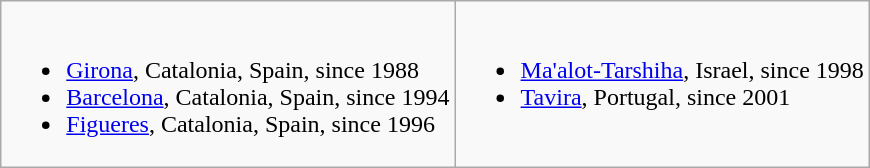<table class="wikitable">
<tr valign="top">
<td><br><ul><li> <a href='#'>Girona</a>, Catalonia, Spain, since 1988</li><li> <a href='#'>Barcelona</a>, Catalonia, Spain, since 1994</li><li> <a href='#'>Figueres</a>, Catalonia, Spain, since 1996</li></ul></td>
<td><br><ul><li> <a href='#'>Ma'alot-Tarshiha</a>, Israel, since 1998</li><li> <a href='#'>Tavira</a>, Portugal, since 2001</li></ul></td>
</tr>
</table>
